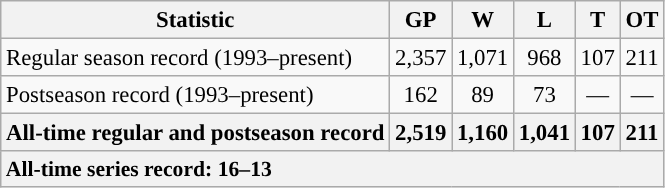<table class="wikitable" style="text-align:center; font-size:95%">
<tr>
<th>Statistic</th>
<th>GP</th>
<th>W</th>
<th>L</th>
<th>T</th>
<th>OT</th>
</tr>
<tr>
<td style="text-align:left;">Regular season record (1993–present)</td>
<td>2,357</td>
<td>1,071</td>
<td>968</td>
<td>107</td>
<td>211</td>
</tr>
<tr>
<td style="text-align:left;">Postseason record (1993–present)</td>
<td>162</td>
<td>89</td>
<td>73</td>
<td>—</td>
<td>—</td>
</tr>
<tr>
<th style="text-align:left;">All-time regular and postseason record</th>
<th>2,519</th>
<th>1,160</th>
<th>1,041</th>
<th>107</th>
<th>211</th>
</tr>
<tr>
<th colspan="6" style="text-align:left; font-size:95%">All-time series record: 16–13</th>
</tr>
</table>
